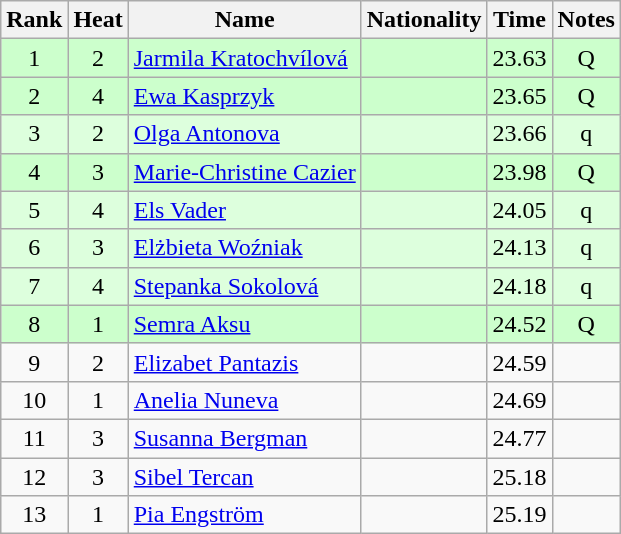<table class="wikitable sortable" style="text-align:center">
<tr>
<th>Rank</th>
<th>Heat</th>
<th>Name</th>
<th>Nationality</th>
<th>Time</th>
<th>Notes</th>
</tr>
<tr bgcolor=ccffcc>
<td>1</td>
<td>2</td>
<td align="left"><a href='#'>Jarmila Kratochvílová</a></td>
<td align=left></td>
<td>23.63</td>
<td>Q</td>
</tr>
<tr bgcolor=ccffcc>
<td>2</td>
<td>4</td>
<td align="left"><a href='#'>Ewa Kasprzyk</a></td>
<td align=left></td>
<td>23.65</td>
<td>Q</td>
</tr>
<tr bgcolor=ddffdd>
<td>3</td>
<td>2</td>
<td align="left"><a href='#'>Olga Antonova</a></td>
<td align=left></td>
<td>23.66</td>
<td>q</td>
</tr>
<tr bgcolor=ccffcc>
<td>4</td>
<td>3</td>
<td align="left"><a href='#'>Marie-Christine Cazier</a></td>
<td align=left></td>
<td>23.98</td>
<td>Q</td>
</tr>
<tr bgcolor=ddffdd>
<td>5</td>
<td>4</td>
<td align="left"><a href='#'>Els Vader</a></td>
<td align=left></td>
<td>24.05</td>
<td>q</td>
</tr>
<tr bgcolor=ddffdd>
<td>6</td>
<td>3</td>
<td align="left"><a href='#'>Elżbieta Woźniak</a></td>
<td align=left></td>
<td>24.13</td>
<td>q</td>
</tr>
<tr bgcolor=ddffdd>
<td>7</td>
<td>4</td>
<td align="left"><a href='#'>Stepanka Sokolová</a></td>
<td align=left></td>
<td>24.18</td>
<td>q</td>
</tr>
<tr bgcolor=ccffcc>
<td>8</td>
<td>1</td>
<td align="left"><a href='#'>Semra Aksu</a></td>
<td align=left></td>
<td>24.52</td>
<td>Q</td>
</tr>
<tr>
<td>9</td>
<td>2</td>
<td align="left"><a href='#'>Elizabet Pantazis</a></td>
<td align=left></td>
<td>24.59</td>
<td></td>
</tr>
<tr>
<td>10</td>
<td>1</td>
<td align="left"><a href='#'>Anelia Nuneva</a></td>
<td align=left></td>
<td>24.69</td>
<td></td>
</tr>
<tr>
<td>11</td>
<td>3</td>
<td align="left"><a href='#'>Susanna Bergman</a></td>
<td align=left></td>
<td>24.77</td>
<td></td>
</tr>
<tr>
<td>12</td>
<td>3</td>
<td align="left"><a href='#'>Sibel Tercan</a></td>
<td align=left></td>
<td>25.18</td>
<td></td>
</tr>
<tr>
<td>13</td>
<td>1</td>
<td align="left"><a href='#'>Pia Engström</a></td>
<td align=left></td>
<td>25.19</td>
<td></td>
</tr>
</table>
